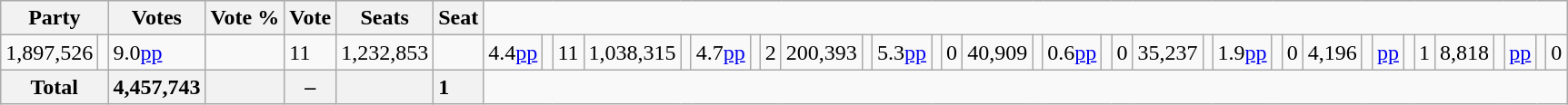<table class=wikitable style="text-align:right;">
<tr>
<th colspan=2>Party</th>
<th>Votes</th>
<th>Vote %</th>
<th>Vote </th>
<th>Seats</th>
<th>Seat </th>
</tr>
<tr>
<td>1,897,526</td>
<td style="text-align:center;"></td>
<td style="text-align:left;"> 9.0<a href='#'>pp</a></td>
<td style="text-align:center;"></td>
<td style="text-align:left;"> 11<br></td>
<td>1,232,853</td>
<td style="text-align:center;"></td>
<td style="text-align:left;"> 4.4<a href='#'>pp</a></td>
<td style="text-align:center;"></td>
<td style="text-align:left;"> 11<br></td>
<td>1,038,315</td>
<td style="text-align:center;"></td>
<td style="text-align:left;"> 4.7<a href='#'>pp</a></td>
<td style="text-align:center;"></td>
<td style="text-align:left;"> 2<br></td>
<td>200,393</td>
<td style="text-align:center;"></td>
<td style="text-align:left;"> 5.3<a href='#'>pp</a></td>
<td style="text-align:center;"></td>
<td style="text-align:left;"> 0<br></td>
<td>40,909</td>
<td style="text-align:center;"></td>
<td style="text-align:left;"> 0.6<a href='#'>pp</a></td>
<td style="text-align:center;"></td>
<td style="text-align:left;"> 0<br></td>
<td>35,237</td>
<td style="text-align:center;"></td>
<td style="text-align:left;"> 1.9<a href='#'>pp</a></td>
<td style="text-align:center;"></td>
<td style="text-align:left;"> 0<br></td>
<td>4,196</td>
<td style="text-align:center;"></td>
<td style="text-align:left;"><a href='#'>pp</a></td>
<td style="text-align:center;"></td>
<td style="text-align:left;"> 1<br></td>
<td>8,818</td>
<td style="text-align:center;"></td>
<td style="text-align:left;"><a href='#'>pp</a></td>
<td style="text-align:center;"></td>
<td style="text-align:left;"> 0</td>
</tr>
<tr>
<th colspan="2">Total</th>
<th>4,457,743</th>
<th></th>
<th>–</th>
<th></th>
<th style="text-align:left;"> 1 </th>
</tr>
</table>
